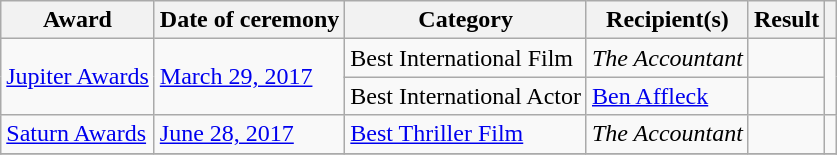<table class="wikitable sortable">
<tr>
<th>Award</th>
<th>Date of ceremony</th>
<th>Category</th>
<th>Recipient(s)</th>
<th>Result</th>
<th class="unsortable"></th>
</tr>
<tr>
<td rowspan="2"><a href='#'>Jupiter Awards</a></td>
<td rowspan="2"><a href='#'>March 29, 2017</a></td>
<td>Best International Film</td>
<td><em>The Accountant</em></td>
<td></td>
<td rowspan="2"></td>
</tr>
<tr>
<td>Best International Actor</td>
<td><a href='#'>Ben Affleck</a></td>
<td></td>
</tr>
<tr>
<td><a href='#'>Saturn Awards</a></td>
<td><a href='#'>June 28, 2017</a></td>
<td><a href='#'>Best Thriller Film</a></td>
<td><em>The Accountant</em></td>
<td></td>
<td></td>
</tr>
<tr>
</tr>
</table>
